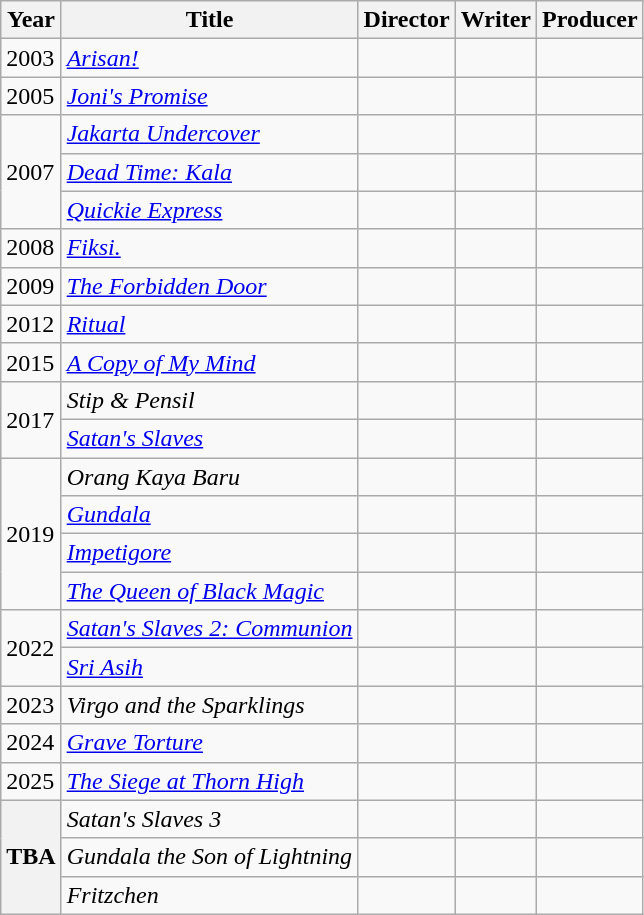<table class="wikitable">
<tr>
<th>Year</th>
<th>Title</th>
<th>Director</th>
<th>Writer</th>
<th>Producer</th>
</tr>
<tr>
<td>2003</td>
<td><em><a href='#'>Arisan!</a></em></td>
<td></td>
<td></td>
<td></td>
</tr>
<tr>
<td>2005</td>
<td><em><a href='#'>Joni's Promise</a></em></td>
<td></td>
<td></td>
<td></td>
</tr>
<tr>
<td rowspan=3>2007</td>
<td><em><a href='#'>Jakarta Undercover</a></em></td>
<td></td>
<td></td>
<td></td>
</tr>
<tr>
<td><em><a href='#'>Dead Time: Kala</a></em></td>
<td></td>
<td></td>
<td></td>
</tr>
<tr>
<td><em><a href='#'>Quickie Express</a></em></td>
<td></td>
<td></td>
<td></td>
</tr>
<tr>
<td>2008</td>
<td><em><a href='#'>Fiksi.</a></em></td>
<td></td>
<td></td>
<td></td>
</tr>
<tr>
<td>2009</td>
<td><em><a href='#'>The Forbidden Door</a></em></td>
<td></td>
<td></td>
<td></td>
</tr>
<tr>
<td>2012</td>
<td><em><a href='#'>Ritual</a></em></td>
<td></td>
<td></td>
<td></td>
</tr>
<tr>
<td>2015</td>
<td><em><a href='#'>A Copy of My Mind</a></em></td>
<td></td>
<td></td>
<td></td>
</tr>
<tr>
<td rowspan=2>2017</td>
<td><em>Stip & Pensil</em></td>
<td></td>
<td></td>
<td></td>
</tr>
<tr>
<td><em><a href='#'>Satan's Slaves</a></em></td>
<td></td>
<td></td>
<td></td>
</tr>
<tr>
<td rowspan=4>2019</td>
<td><em>Orang Kaya Baru</em></td>
<td></td>
<td></td>
<td></td>
</tr>
<tr>
<td><em><a href='#'>Gundala</a></em></td>
<td></td>
<td></td>
<td></td>
</tr>
<tr>
<td><em><a href='#'>Impetigore</a></em></td>
<td></td>
<td></td>
<td></td>
</tr>
<tr>
<td><em><a href='#'>The Queen of Black Magic</a></em></td>
<td></td>
<td></td>
<td></td>
</tr>
<tr>
<td rowspan=2>2022</td>
<td><em><a href='#'>Satan's Slaves 2: Communion</a></em></td>
<td></td>
<td></td>
<td></td>
</tr>
<tr>
<td><em><a href='#'>Sri Asih</a></em></td>
<td></td>
<td></td>
<td></td>
</tr>
<tr>
<td>2023</td>
<td><em>Virgo and the Sparklings</em></td>
<td></td>
<td></td>
<td></td>
</tr>
<tr>
<td>2024</td>
<td><em><a href='#'>Grave Torture</a></em></td>
<td></td>
<td></td>
<td></td>
</tr>
<tr>
<td>2025</td>
<td><em><a href='#'>The Siege at Thorn High</a></em></td>
<td></td>
<td></td>
<td></td>
</tr>
<tr>
<th rowspan="4">TBA</th>
<td><em>Satan's Slaves 3</em></td>
<td></td>
<td></td>
<td></td>
</tr>
<tr>
<td><em>Gundala the Son of Lightning</em></td>
<td></td>
<td></td>
<td></td>
</tr>
<tr>
<td><em>Fritzchen</em></td>
<td></td>
<td></td>
<td></td>
</tr>
</table>
